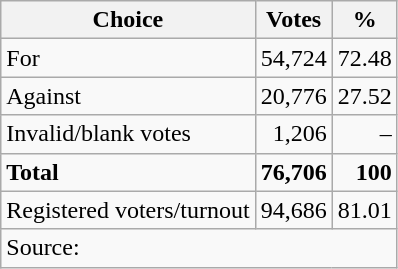<table class=wikitable style=text-align:right>
<tr>
<th>Choice</th>
<th>Votes</th>
<th>%</th>
</tr>
<tr>
<td align=left>For</td>
<td>54,724</td>
<td>72.48</td>
</tr>
<tr>
<td align=left>Against</td>
<td>20,776</td>
<td>27.52</td>
</tr>
<tr>
<td align=left>Invalid/blank votes</td>
<td>1,206</td>
<td>–</td>
</tr>
<tr>
<td align=left><strong>Total</strong></td>
<td><strong>76,706</strong></td>
<td><strong>100</strong></td>
</tr>
<tr>
<td align=left>Registered voters/turnout</td>
<td>94,686</td>
<td>81.01</td>
</tr>
<tr>
<td colspan=3 align=left>Source: </td>
</tr>
</table>
